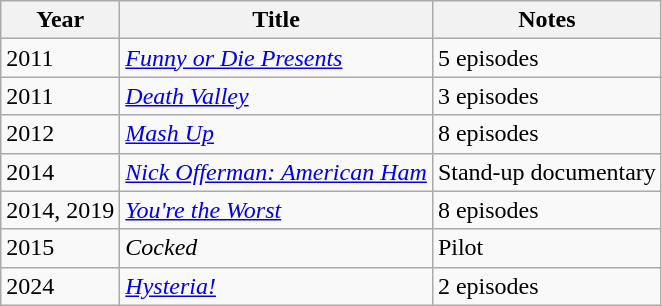<table class="wikitable">
<tr>
<th>Year</th>
<th>Title</th>
<th>Notes</th>
</tr>
<tr>
<td>2011</td>
<td><em><a href='#'>Funny or Die Presents</a></em></td>
<td>5 episodes</td>
</tr>
<tr>
<td>2011</td>
<td><em><a href='#'>Death Valley</a></em></td>
<td>3 episodes</td>
</tr>
<tr>
<td>2012</td>
<td><em><a href='#'>Mash Up</a></em></td>
<td>8 episodes</td>
</tr>
<tr>
<td>2014</td>
<td><em><a href='#'>Nick Offerman: American Ham</a></em></td>
<td>Stand-up documentary</td>
</tr>
<tr>
<td>2014, 2019</td>
<td><em><a href='#'>You're the Worst</a></em></td>
<td>8 episodes</td>
</tr>
<tr>
<td>2015</td>
<td><em>Cocked</em></td>
<td>Pilot</td>
</tr>
<tr>
<td>2024</td>
<td><em><a href='#'>Hysteria!</a></em></td>
<td>2 episodes</td>
</tr>
</table>
